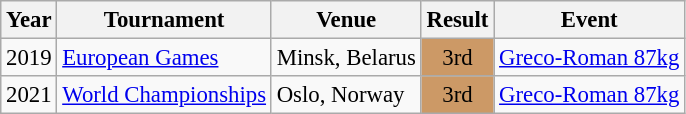<table class="wikitable" style="font-size:95%;">
<tr>
<th>Year</th>
<th>Tournament</th>
<th>Venue</th>
<th>Result</th>
<th>Event</th>
</tr>
<tr>
<td>2019</td>
<td><a href='#'>European Games</a></td>
<td>Minsk, Belarus</td>
<td align="center" bgcolor="cc9966">3rd</td>
<td><a href='#'>Greco-Roman 87kg</a></td>
</tr>
<tr>
<td>2021</td>
<td><a href='#'>World Championships</a></td>
<td>Oslo, Norway</td>
<td align="center" bgcolor="cc9966">3rd</td>
<td><a href='#'>Greco-Roman 87kg</a></td>
</tr>
</table>
